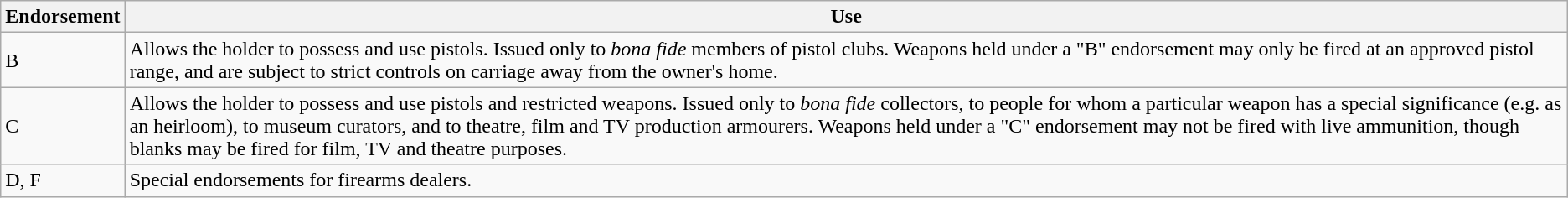<table class="wikitable">
<tr>
<th>Endorsement</th>
<th>Use</th>
</tr>
<tr>
<td>B</td>
<td>Allows the holder to possess and use pistols. Issued only to <em>bona fide</em> members of pistol clubs. Weapons held under a "B" endorsement may only be fired at an approved pistol range, and are subject to strict controls on carriage away from the owner's home.</td>
</tr>
<tr>
<td>C</td>
<td>Allows the holder to possess and use pistols and restricted weapons. Issued only to <em>bona fide</em> collectors, to people for whom a particular weapon has a special significance (e.g. as an heirloom), to museum curators, and to theatre, film and TV production armourers. Weapons held under a "C" endorsement may not be fired with live ammunition, though blanks may be fired for film, TV and theatre purposes.</td>
</tr>
<tr>
<td>D, F</td>
<td>Special endorsements for firearms dealers.</td>
</tr>
</table>
